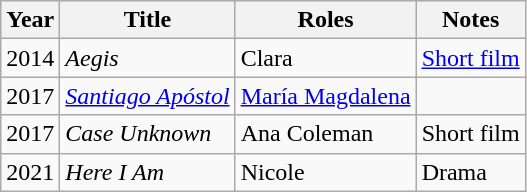<table class="wikitable sortable">
<tr>
<th>Year</th>
<th>Title</th>
<th>Roles</th>
<th>Notes</th>
</tr>
<tr>
<td>2014</td>
<td><em>Aegis</em></td>
<td>Clara</td>
<td><a href='#'>Short film</a></td>
</tr>
<tr>
<td>2017</td>
<td><em><a href='#'>Santiago Apóstol</a></em></td>
<td><a href='#'>María Magdalena</a></td>
<td></td>
</tr>
<tr>
<td>2017</td>
<td><em>Case Unknown</em></td>
<td>Ana Coleman</td>
<td>Short film</td>
</tr>
<tr>
<td>2021</td>
<td><em>Here I Am</em></td>
<td>Nicole</td>
<td>Drama</td>
</tr>
</table>
